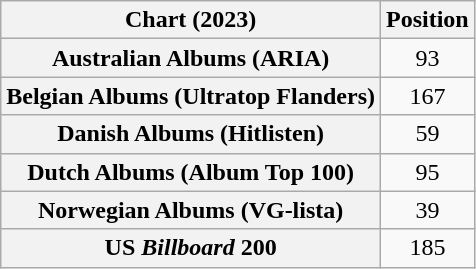<table class="wikitable sortable plainrowheaders" style="text-align:center">
<tr>
<th scope="col">Chart (2023)</th>
<th scope="col">Position</th>
</tr>
<tr>
<th scope="row">Australian Albums (ARIA)</th>
<td>93</td>
</tr>
<tr>
<th scope="row">Belgian Albums (Ultratop Flanders)</th>
<td>167</td>
</tr>
<tr>
<th scope="row">Danish Albums (Hitlisten)</th>
<td>59</td>
</tr>
<tr>
<th scope="row">Dutch Albums (Album Top 100)</th>
<td>95</td>
</tr>
<tr>
<th scope="row">Norwegian Albums (VG-lista)</th>
<td>39</td>
</tr>
<tr>
<th scope="row">US <em>Billboard</em> 200</th>
<td>185</td>
</tr>
</table>
